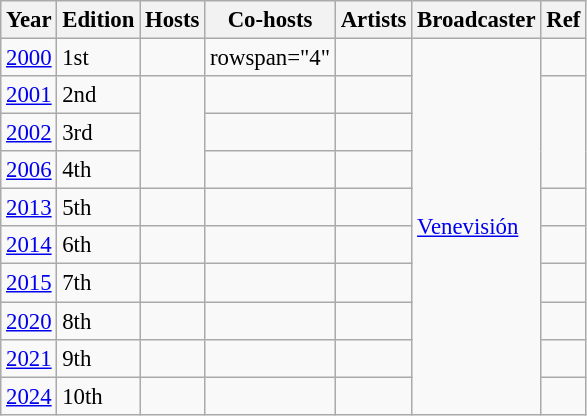<table class="wikitable sortable" style="font-size: 95%;">
<tr>
<th>Year</th>
<th>Edition</th>
<th>Hosts</th>
<th>Co-hosts</th>
<th>Artists</th>
<th>Broadcaster</th>
<th>Ref</th>
</tr>
<tr>
<td><a href='#'>2000</a></td>
<td>1st</td>
<td></td>
<td>rowspan="4" </td>
<td></td>
<td rowspan="10"><a href='#'>Venevisión</a></td>
<td></td>
</tr>
<tr>
<td><a href='#'>2001</a></td>
<td>2nd</td>
<td rowspan="3"></td>
<td></td>
<td></td>
</tr>
<tr>
<td><a href='#'>2002</a></td>
<td>3rd</td>
<td></td>
<td></td>
</tr>
<tr>
<td><a href='#'>2006</a></td>
<td>4th</td>
<td></td>
<td></td>
</tr>
<tr>
<td><a href='#'>2013</a></td>
<td>5th</td>
<td></td>
<td></td>
<td></td>
<td></td>
</tr>
<tr>
<td><a href='#'>2014</a></td>
<td>6th</td>
<td></td>
<td></td>
<td></td>
<td></td>
</tr>
<tr>
<td><a href='#'>2015</a></td>
<td>7th</td>
<td></td>
<td></td>
<td></td>
<td></td>
</tr>
<tr>
<td><a href='#'>2020</a></td>
<td>8th</td>
<td></td>
<td></td>
<td></td>
<td></td>
</tr>
<tr>
<td><a href='#'>2021</a></td>
<td>9th</td>
<td></td>
<td></td>
<td></td>
<td></td>
</tr>
<tr>
<td><a href='#'>2024</a></td>
<td>10th</td>
<td></td>
<td></td>
<td></td>
<td></td>
</tr>
</table>
